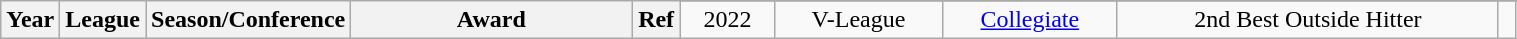<table class="wikitable sortable" style="text-align:center" width="80%">
<tr>
<th style="width:5px;" rowspan="2">Year</th>
<th style="width:25px;" rowspan="2">League</th>
<th style="width:100px;" rowspan="2">Season/Conference</th>
<th style="width:180px;" rowspan="2">Award</th>
<th style="width:25px;" rowspan="2">Ref</th>
</tr>
<tr align=center>
<td>2022</td>
<td>V-League</td>
<td><a href='#'>Collegiate</a></td>
<td>2nd Best Outside Hitter</td>
<td></td>
</tr>
</table>
